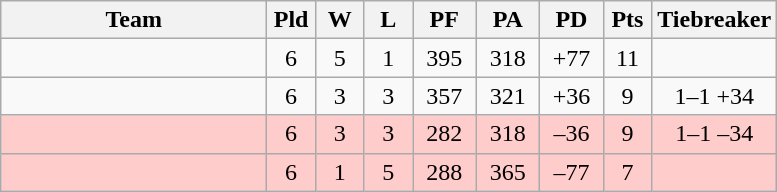<table class="wikitable" style="text-align:center;">
<tr>
<th width=170>Team</th>
<th width=25>Pld</th>
<th width=25>W</th>
<th width=25>L</th>
<th width=35>PF</th>
<th width=35>PA</th>
<th width=35>PD</th>
<th width=25>Pts</th>
<th width=50>Tiebreaker</th>
</tr>
<tr bgcolor=>
<td align="left"></td>
<td>6</td>
<td>5</td>
<td>1</td>
<td>395</td>
<td>318</td>
<td>+77</td>
<td>11</td>
<td></td>
</tr>
<tr bgcolor=>
<td align="left"></td>
<td>6</td>
<td>3</td>
<td>3</td>
<td>357</td>
<td>321</td>
<td>+36</td>
<td>9</td>
<td>1–1 +34</td>
</tr>
<tr bgcolor=ffcccc>
<td align="left"></td>
<td>6</td>
<td>3</td>
<td>3</td>
<td>282</td>
<td>318</td>
<td>–36</td>
<td>9</td>
<td>1–1 –34</td>
</tr>
<tr bgcolor=ffcccc>
<td align="left"></td>
<td>6</td>
<td>1</td>
<td>5</td>
<td>288</td>
<td>365</td>
<td>–77</td>
<td>7</td>
<td></td>
</tr>
</table>
